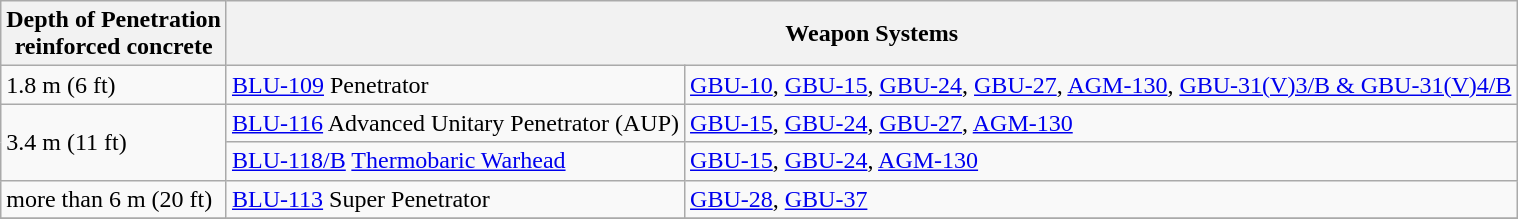<table class="wikitable">
<tr>
<th>Depth of Penetration<br>reinforced concrete</th>
<th colspan=2>Weapon Systems</th>
</tr>
<tr>
<td>1.8 m (6 ft)</td>
<td><a href='#'>BLU-109</a> Penetrator</td>
<td><a href='#'>GBU-10</a>, <a href='#'>GBU-15</a>, <a href='#'>GBU-24</a>, <a href='#'>GBU-27</a>, <a href='#'>AGM-130</a>, <a href='#'>GBU-31(V)3/B & GBU-31(V)4/B</a></td>
</tr>
<tr>
<td rowspan=2>3.4 m (11 ft)</td>
<td><a href='#'>BLU-116</a> Advanced Unitary Penetrator (AUP)</td>
<td><a href='#'>GBU-15</a>, <a href='#'>GBU-24</a>, <a href='#'>GBU-27</a>, <a href='#'>AGM-130</a></td>
</tr>
<tr>
<td><a href='#'>BLU-118/B</a> <a href='#'>Thermobaric Warhead</a></td>
<td><a href='#'>GBU-15</a>, <a href='#'>GBU-24</a>, <a href='#'>AGM-130</a></td>
</tr>
<tr>
<td>more than 6 m (20 ft)</td>
<td><a href='#'>BLU-113</a> Super Penetrator</td>
<td><a href='#'>GBU-28</a>, <a href='#'>GBU-37</a></td>
</tr>
<tr>
</tr>
</table>
